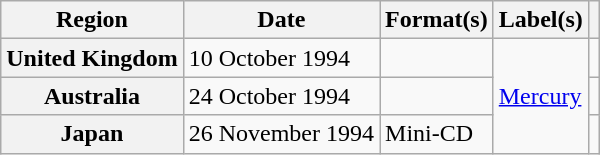<table class="wikitable plainrowheaders">
<tr>
<th scope="col">Region</th>
<th scope="col">Date</th>
<th scope="col">Format(s)</th>
<th scope="col">Label(s)</th>
<th scope="col"></th>
</tr>
<tr>
<th scope="row">United Kingdom</th>
<td>10 October 1994</td>
<td></td>
<td rowspan="3"><a href='#'>Mercury</a></td>
<td></td>
</tr>
<tr>
<th scope="row">Australia</th>
<td>24 October 1994</td>
<td></td>
<td></td>
</tr>
<tr>
<th scope="row">Japan</th>
<td>26 November 1994</td>
<td>Mini-CD</td>
<td></td>
</tr>
</table>
